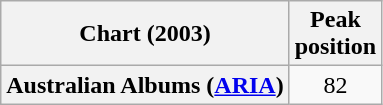<table class="wikitable plainrowheaders" style="text-align:center">
<tr>
<th>Chart (2003)</th>
<th>Peak<br>position</th>
</tr>
<tr>
<th scope="row">Australian Albums (<a href='#'>ARIA</a>)</th>
<td>82</td>
</tr>
</table>
